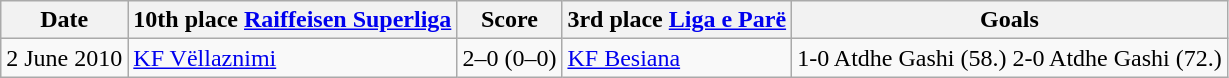<table class="wikitable">
<tr>
<th>Date</th>
<th>10th place <a href='#'>Raiffeisen Superliga</a></th>
<th>Score</th>
<th>3rd place <a href='#'>Liga e Parë</a></th>
<th>Goals</th>
</tr>
<tr>
<td>2 June 2010</td>
<td><a href='#'>KF Vëllaznimi</a></td>
<td>2–0 (0–0)</td>
<td><a href='#'>KF Besiana</a></td>
<td>1-0 Atdhe Gashi (58.) 2-0 Atdhe Gashi (72.)</td>
</tr>
</table>
